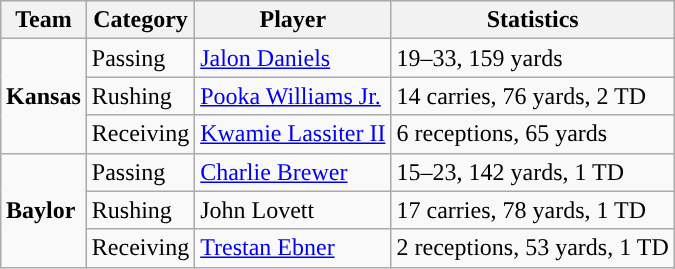<table class="wikitable" style="float: right;">
<tr>
<th>Team</th>
<th>Category</th>
<th>Player</th>
<th>Statistics</th>
</tr>
<tr>
<td rowspan=3><strong>Kansas</strong></td>
<td>Passing</td>
<td><a href='#'>Jalon Daniels</a></td>
<td>19–33, 159 yards</td>
</tr>
<tr>
<td>Rushing</td>
<td><a href='#'>Pooka Williams Jr.</a></td>
<td>14 carries, 76 yards, 2 TD</td>
</tr>
<tr>
<td>Receiving</td>
<td><a href='#'>Kwamie Lassiter II</a></td>
<td>6 receptions, 65 yards</td>
</tr>
<tr>
<td rowspan=3><strong>Baylor</strong></td>
<td>Passing</td>
<td><a href='#'>Charlie Brewer</a></td>
<td>15–23, 142 yards, 1 TD</td>
</tr>
<tr>
<td>Rushing</td>
<td>John Lovett</td>
<td>17 carries, 78 yards, 1 TD</td>
</tr>
<tr>
<td>Receiving</td>
<td><a href='#'>Trestan Ebner</a></td>
<td>2 receptions, 53 yards, 1 TD</td>
</tr>
</table>
